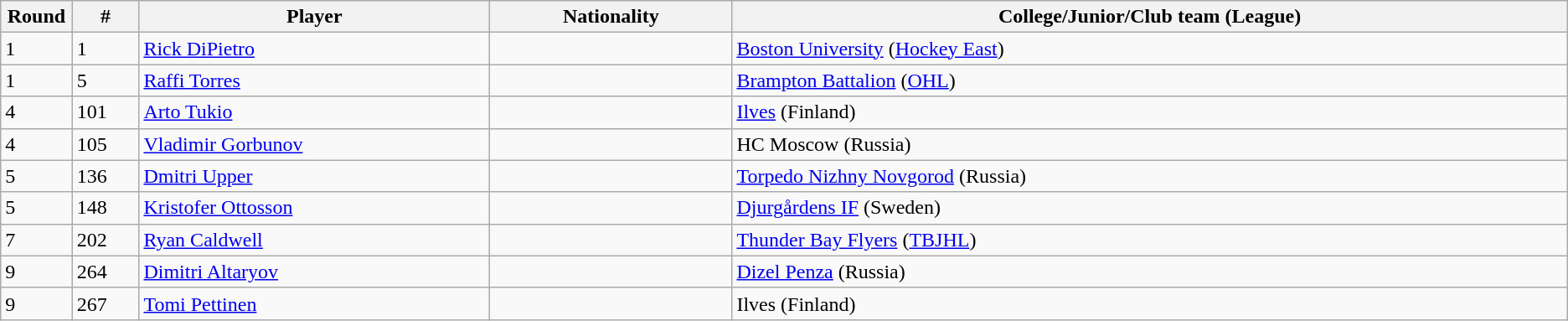<table class="wikitable">
<tr align="center">
<th bgcolor="#DDDDFF" width="4.0%">Round</th>
<th bgcolor="#DDDDFF" width="4.0%">#</th>
<th bgcolor="#DDDDFF" width="21.0%">Player</th>
<th bgcolor="#DDDDFF" width="14.5%">Nationality</th>
<th bgcolor="#DDDDFF" width="50.0%">College/Junior/Club team (League)</th>
</tr>
<tr>
<td>1</td>
<td>1</td>
<td><a href='#'>Rick DiPietro</a></td>
<td></td>
<td><a href='#'>Boston University</a> (<a href='#'>Hockey East</a>)</td>
</tr>
<tr>
<td>1</td>
<td>5</td>
<td><a href='#'>Raffi Torres</a></td>
<td></td>
<td><a href='#'>Brampton Battalion</a> (<a href='#'>OHL</a>)</td>
</tr>
<tr>
<td>4</td>
<td>101</td>
<td><a href='#'>Arto Tukio</a></td>
<td></td>
<td><a href='#'>Ilves</a> (Finland)</td>
</tr>
<tr>
<td>4</td>
<td>105</td>
<td><a href='#'>Vladimir Gorbunov</a></td>
<td></td>
<td>HC Moscow (Russia)</td>
</tr>
<tr>
<td>5</td>
<td>136</td>
<td><a href='#'>Dmitri Upper</a></td>
<td></td>
<td><a href='#'>Torpedo Nizhny Novgorod</a> (Russia)</td>
</tr>
<tr>
<td>5</td>
<td>148</td>
<td><a href='#'>Kristofer Ottosson</a></td>
<td></td>
<td><a href='#'>Djurgårdens IF</a> (Sweden)</td>
</tr>
<tr>
<td>7</td>
<td>202</td>
<td><a href='#'>Ryan Caldwell</a></td>
<td></td>
<td><a href='#'>Thunder Bay Flyers</a> (<a href='#'>TBJHL</a>)</td>
</tr>
<tr>
<td>9</td>
<td>264</td>
<td><a href='#'>Dimitri Altaryov</a></td>
<td></td>
<td><a href='#'>Dizel Penza</a> (Russia)</td>
</tr>
<tr>
<td>9</td>
<td>267</td>
<td><a href='#'>Tomi Pettinen</a></td>
<td></td>
<td>Ilves (Finland)</td>
</tr>
</table>
